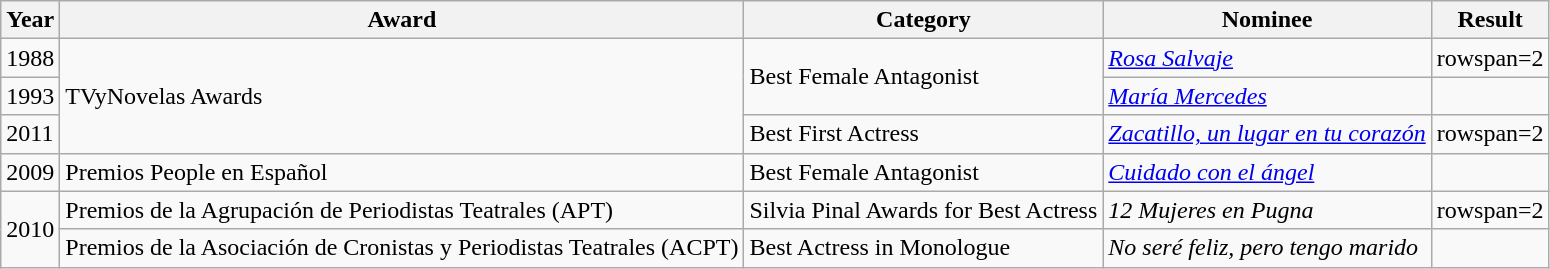<table class="wikitable">
<tr>
<th>Year</th>
<th>Award</th>
<th>Category</th>
<th>Nominee</th>
<th>Result</th>
</tr>
<tr>
<td>1988</td>
<td rowspan=3>TVyNovelas Awards</td>
<td rowspan=2>Best Female Antagonist</td>
<td><em><a href='#'>Rosa Salvaje</a></em></td>
<td>rowspan=2 </td>
</tr>
<tr>
<td>1993</td>
<td><em><a href='#'>María Mercedes</a></em></td>
</tr>
<tr>
<td>2011</td>
<td>Best First Actress</td>
<td><em><a href='#'>Zacatillo, un lugar en tu corazón</a></em></td>
<td>rowspan=2 </td>
</tr>
<tr>
<td>2009</td>
<td>Premios People en Español</td>
<td>Best Female Antagonist</td>
<td><em><a href='#'>Cuidado con el ángel</a></em></td>
</tr>
<tr>
<td rowspan=2>2010</td>
<td>Premios de la Agrupación de Periodistas Teatrales (APT)</td>
<td>Silvia Pinal Awards for Best Actress</td>
<td><em>12 Mujeres en Pugna</em></td>
<td>rowspan=2 </td>
</tr>
<tr>
<td>Premios de la Asociación de Cronistas y Periodistas Teatrales (ACPT)</td>
<td>Best Actress in Monologue</td>
<td><em>No seré feliz, pero tengo marido</em></td>
</tr>
</table>
